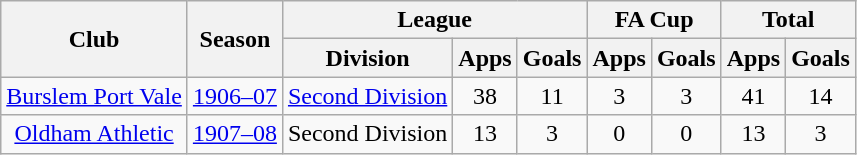<table class="wikitable" style="text-align: center;">
<tr>
<th rowspan="2">Club</th>
<th rowspan="2">Season</th>
<th colspan="3">League</th>
<th colspan="2">FA Cup</th>
<th colspan="2">Total</th>
</tr>
<tr>
<th>Division</th>
<th>Apps</th>
<th>Goals</th>
<th>Apps</th>
<th>Goals</th>
<th>Apps</th>
<th>Goals</th>
</tr>
<tr>
<td><a href='#'>Burslem Port Vale</a></td>
<td><a href='#'>1906–07</a></td>
<td><a href='#'>Second Division</a></td>
<td>38</td>
<td>11</td>
<td>3</td>
<td>3</td>
<td>41</td>
<td>14</td>
</tr>
<tr>
<td><a href='#'>Oldham Athletic</a></td>
<td><a href='#'>1907–08</a></td>
<td>Second Division</td>
<td>13</td>
<td>3</td>
<td>0</td>
<td>0</td>
<td>13</td>
<td>3</td>
</tr>
</table>
